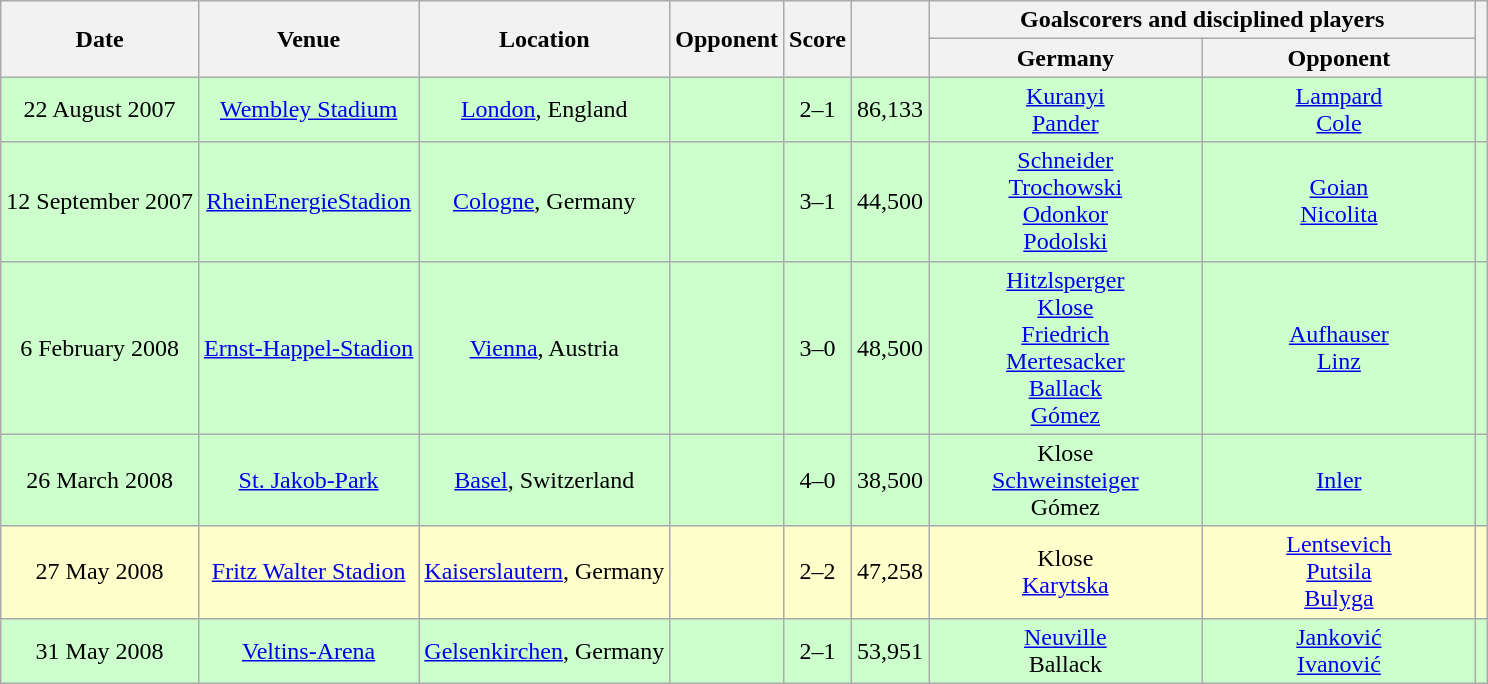<table class="wikitable" Style="text-align: center">
<tr>
<th rowspan="2">Date</th>
<th rowspan="2">Venue</th>
<th rowspan="2">Location</th>
<th rowspan="2">Opponent</th>
<th rowspan="2">Score<br></th>
<th rowspan="2"></th>
<th colspan="2">Goalscorers and disciplined players</th>
<th rowspan="2"></th>
</tr>
<tr>
<th style="width:175px">Germany</th>
<th style="width:175px">Opponent</th>
</tr>
<tr style="background:#cfc">
<td>22 August 2007</td>
<td><a href='#'>Wembley Stadium</a></td>
<td><a href='#'>London</a>, England</td>
<td></td>
<td>2–1</td>
<td>86,133</td>
<td><a href='#'>Kuranyi</a> <br><a href='#'>Pander</a> </td>
<td><a href='#'>Lampard</a> <br><a href='#'>Cole</a> </td>
<td></td>
</tr>
<tr style="background:#cfc">
<td>12 September 2007</td>
<td><a href='#'>RheinEnergieStadion</a></td>
<td><a href='#'>Cologne</a>, Germany</td>
<td></td>
<td>3–1</td>
<td>44,500</td>
<td><a href='#'>Schneider</a> <br><a href='#'>Trochowski</a> <br><a href='#'>Odonkor</a> <br><a href='#'>Podolski</a> </td>
<td><a href='#'>Goian</a> <br><a href='#'>Nicolita</a> </td>
<td></td>
</tr>
<tr style="background:#cfc">
<td>6 February 2008</td>
<td><a href='#'>Ernst-Happel-Stadion</a></td>
<td><a href='#'>Vienna</a>, Austria</td>
<td></td>
<td>3–0</td>
<td>48,500</td>
<td><a href='#'>Hitzlsperger</a> <br><a href='#'>Klose</a> <br><a href='#'>Friedrich</a> <br><a href='#'>Mertesacker</a> <br><a href='#'>Ballack</a> <br><a href='#'>Gómez</a> </td>
<td><a href='#'>Aufhauser</a> <br><a href='#'>Linz</a> </td>
<td></td>
</tr>
<tr style="background:#cfc">
<td>26 March 2008</td>
<td><a href='#'>St. Jakob-Park</a></td>
<td><a href='#'>Basel</a>, Switzerland</td>
<td></td>
<td>4–0</td>
<td>38,500</td>
<td>Klose <br><a href='#'>Schweinsteiger</a> <br>Gómez </td>
<td><a href='#'>Inler</a> </td>
<td></td>
</tr>
<tr style="background:#ffc">
<td>27 May 2008</td>
<td><a href='#'>Fritz Walter Stadion</a></td>
<td><a href='#'>Kaiserslautern</a>, Germany</td>
<td></td>
<td>2–2</td>
<td>47,258</td>
<td>Klose <br><a href='#'>Karytska</a> </td>
<td><a href='#'>Lentsevich</a> <br><a href='#'>Putsila</a> <br><a href='#'>Bulyga</a> </td>
<td></td>
</tr>
<tr style="background:#cfc">
<td>31 May 2008</td>
<td><a href='#'>Veltins-Arena</a></td>
<td><a href='#'>Gelsenkirchen</a>, Germany</td>
<td></td>
<td>2–1</td>
<td>53,951</td>
<td><a href='#'>Neuville</a> <br>Ballack </td>
<td><a href='#'>Janković</a> <br><a href='#'>Ivanović</a> </td>
<td></td>
</tr>
</table>
